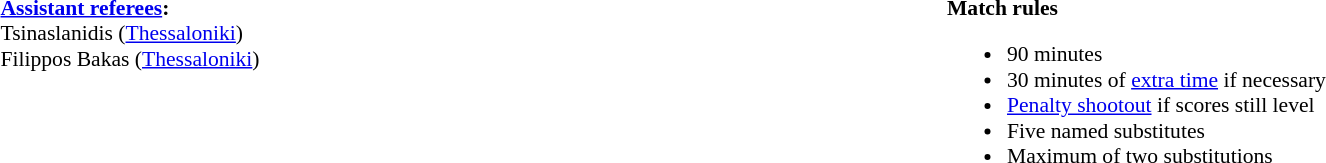<table width=100% style="font-size: 90%">
<tr>
<td width=50% valign=top><br><strong><a href='#'>Assistant referees</a>:</strong>
<br>Tsinaslanidis (<a href='#'>Thessaloniki</a>)
<br>Filippos Bakas (<a href='#'>Thessaloniki</a>)</td>
<td width=50% valign=top><br><strong>Match rules</strong><ul><li>90 minutes</li><li>30 minutes of <a href='#'>extra time</a> if necessary</li><li><a href='#'>Penalty shootout</a> if scores still level</li><li>Five named substitutes</li><li>Maximum of two substitutions</li></ul></td>
</tr>
</table>
